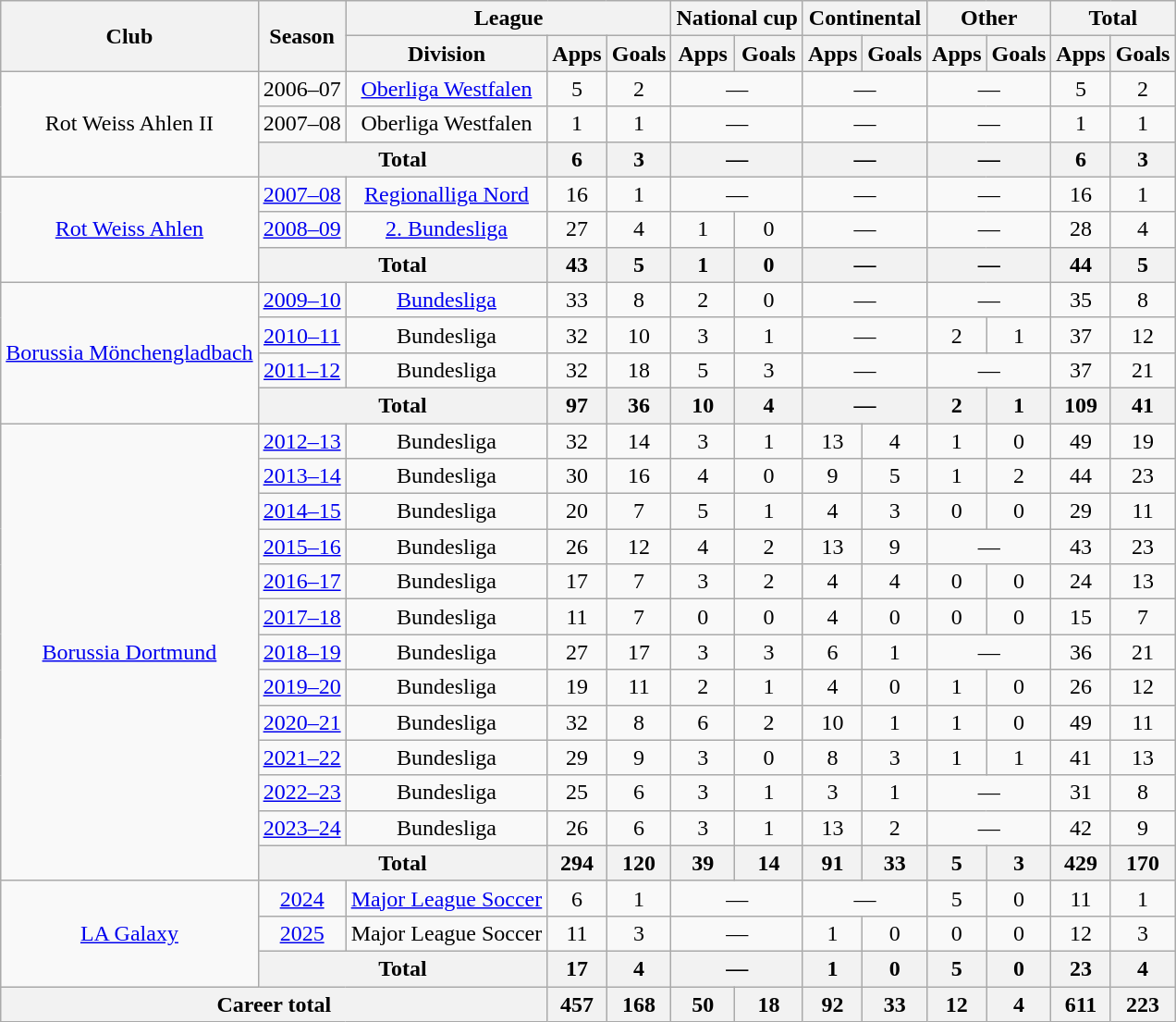<table class="wikitable" style="text-align: center;">
<tr>
<th rowspan="2">Club</th>
<th rowspan="2">Season</th>
<th colspan="3">League</th>
<th colspan="2">National cup</th>
<th colspan="2">Continental</th>
<th colspan="2">Other</th>
<th colspan="2">Total</th>
</tr>
<tr>
<th>Division</th>
<th>Apps</th>
<th>Goals</th>
<th>Apps</th>
<th>Goals</th>
<th>Apps</th>
<th>Goals</th>
<th>Apps</th>
<th>Goals</th>
<th>Apps</th>
<th>Goals</th>
</tr>
<tr>
<td rowspan="3">Rot Weiss Ahlen II</td>
<td>2006–07</td>
<td><a href='#'>Oberliga Westfalen</a></td>
<td>5</td>
<td>2</td>
<td colspan="2">—</td>
<td colspan="2">—</td>
<td colspan="2">—</td>
<td>5</td>
<td>2</td>
</tr>
<tr>
<td>2007–08</td>
<td>Oberliga Westfalen</td>
<td>1</td>
<td>1</td>
<td colspan="2">—</td>
<td colspan="2">—</td>
<td colspan="2">—</td>
<td>1</td>
<td>1</td>
</tr>
<tr>
<th colspan="2">Total</th>
<th>6</th>
<th>3</th>
<th colspan="2">—</th>
<th colspan="2">—</th>
<th colspan="2">—</th>
<th>6</th>
<th>3</th>
</tr>
<tr>
<td rowspan="3"><a href='#'>Rot Weiss Ahlen</a></td>
<td><a href='#'>2007–08</a></td>
<td><a href='#'>Regionalliga Nord</a></td>
<td>16</td>
<td>1</td>
<td colspan="2">—</td>
<td colspan="2">—</td>
<td colspan="2">—</td>
<td>16</td>
<td>1</td>
</tr>
<tr>
<td><a href='#'>2008–09</a></td>
<td><a href='#'>2. Bundesliga</a></td>
<td>27</td>
<td>4</td>
<td>1</td>
<td>0</td>
<td colspan="2">—</td>
<td colspan="2">—</td>
<td>28</td>
<td>4</td>
</tr>
<tr>
<th colspan="2">Total</th>
<th>43</th>
<th>5</th>
<th>1</th>
<th>0</th>
<th colspan="2">—</th>
<th colspan="2">—</th>
<th>44</th>
<th>5</th>
</tr>
<tr>
<td rowspan="4"><a href='#'>Borussia Mönchengladbach</a></td>
<td><a href='#'>2009–10</a></td>
<td><a href='#'>Bundesliga</a></td>
<td>33</td>
<td>8</td>
<td>2</td>
<td>0</td>
<td colspan="2">—</td>
<td colspan="2">—</td>
<td>35</td>
<td>8</td>
</tr>
<tr>
<td><a href='#'>2010–11</a></td>
<td>Bundesliga</td>
<td>32</td>
<td>10</td>
<td>3</td>
<td>1</td>
<td colspan="2">—</td>
<td>2</td>
<td>1</td>
<td>37</td>
<td>12</td>
</tr>
<tr>
<td><a href='#'>2011–12</a></td>
<td>Bundesliga</td>
<td>32</td>
<td>18</td>
<td>5</td>
<td>3</td>
<td colspan="2">—</td>
<td colspan="2">—</td>
<td>37</td>
<td>21</td>
</tr>
<tr>
<th colspan="2">Total</th>
<th>97</th>
<th>36</th>
<th>10</th>
<th>4</th>
<th colspan="2">—</th>
<th>2</th>
<th>1</th>
<th>109</th>
<th>41</th>
</tr>
<tr>
<td rowspan="13"><a href='#'>Borussia Dortmund</a></td>
<td><a href='#'>2012–13</a></td>
<td>Bundesliga</td>
<td>32</td>
<td>14</td>
<td>3</td>
<td>1</td>
<td>13</td>
<td>4</td>
<td>1</td>
<td>0</td>
<td>49</td>
<td>19</td>
</tr>
<tr>
<td><a href='#'>2013–14</a></td>
<td>Bundesliga</td>
<td>30</td>
<td>16</td>
<td>4</td>
<td>0</td>
<td>9</td>
<td>5</td>
<td>1</td>
<td>2</td>
<td>44</td>
<td>23</td>
</tr>
<tr>
<td><a href='#'>2014–15</a></td>
<td>Bundesliga</td>
<td>20</td>
<td>7</td>
<td>5</td>
<td>1</td>
<td>4</td>
<td>3</td>
<td>0</td>
<td>0</td>
<td>29</td>
<td>11</td>
</tr>
<tr>
<td><a href='#'>2015–16</a></td>
<td>Bundesliga</td>
<td>26</td>
<td>12</td>
<td>4</td>
<td>2</td>
<td>13</td>
<td>9</td>
<td colspan="2">—</td>
<td>43</td>
<td>23</td>
</tr>
<tr>
<td><a href='#'>2016–17</a></td>
<td>Bundesliga</td>
<td>17</td>
<td>7</td>
<td>3</td>
<td>2</td>
<td>4</td>
<td>4</td>
<td>0</td>
<td>0</td>
<td>24</td>
<td>13</td>
</tr>
<tr>
<td><a href='#'>2017–18</a></td>
<td>Bundesliga</td>
<td>11</td>
<td>7</td>
<td>0</td>
<td>0</td>
<td>4</td>
<td>0</td>
<td>0</td>
<td>0</td>
<td>15</td>
<td>7</td>
</tr>
<tr>
<td><a href='#'>2018–19</a></td>
<td>Bundesliga</td>
<td>27</td>
<td>17</td>
<td>3</td>
<td>3</td>
<td>6</td>
<td>1</td>
<td colspan="2">—</td>
<td>36</td>
<td>21</td>
</tr>
<tr>
<td><a href='#'>2019–20</a></td>
<td>Bundesliga</td>
<td>19</td>
<td>11</td>
<td>2</td>
<td>1</td>
<td>4</td>
<td>0</td>
<td>1</td>
<td>0</td>
<td>26</td>
<td>12</td>
</tr>
<tr>
<td><a href='#'>2020–21</a></td>
<td>Bundesliga</td>
<td>32</td>
<td>8</td>
<td>6</td>
<td>2</td>
<td>10</td>
<td>1</td>
<td>1</td>
<td>0</td>
<td>49</td>
<td>11</td>
</tr>
<tr>
<td><a href='#'>2021–22</a></td>
<td>Bundesliga</td>
<td>29</td>
<td>9</td>
<td>3</td>
<td>0</td>
<td>8</td>
<td>3</td>
<td>1</td>
<td>1</td>
<td>41</td>
<td>13</td>
</tr>
<tr>
<td><a href='#'>2022–23</a></td>
<td>Bundesliga</td>
<td>25</td>
<td>6</td>
<td>3</td>
<td>1</td>
<td>3</td>
<td>1</td>
<td colspan="2">—</td>
<td>31</td>
<td>8</td>
</tr>
<tr>
<td><a href='#'>2023–24</a></td>
<td>Bundesliga</td>
<td>26</td>
<td>6</td>
<td>3</td>
<td>1</td>
<td>13</td>
<td>2</td>
<td colspan="2">—</td>
<td>42</td>
<td>9</td>
</tr>
<tr>
<th colspan="2">Total</th>
<th>294</th>
<th>120</th>
<th>39</th>
<th>14</th>
<th>91</th>
<th>33</th>
<th>5</th>
<th>3</th>
<th>429</th>
<th>170</th>
</tr>
<tr>
<td rowspan="3"><a href='#'>LA Galaxy</a></td>
<td><a href='#'>2024</a></td>
<td><a href='#'>Major League Soccer</a></td>
<td>6</td>
<td>1</td>
<td colspan="2">—</td>
<td colspan="2">—</td>
<td>5</td>
<td>0</td>
<td>11</td>
<td>1</td>
</tr>
<tr>
<td><a href='#'>2025</a></td>
<td>Major League Soccer</td>
<td>11</td>
<td>3</td>
<td colspan="2">—</td>
<td>1</td>
<td>0</td>
<td>0</td>
<td>0</td>
<td>12</td>
<td>3</td>
</tr>
<tr>
<th colspan="2">Total</th>
<th>17</th>
<th>4</th>
<th colspan="2">—</th>
<th>1</th>
<th>0</th>
<th>5</th>
<th>0</th>
<th>23</th>
<th>4</th>
</tr>
<tr>
<th colspan="3">Career total</th>
<th>457</th>
<th>168</th>
<th>50</th>
<th>18</th>
<th>92</th>
<th>33</th>
<th>12</th>
<th>4</th>
<th>611</th>
<th>223</th>
</tr>
</table>
